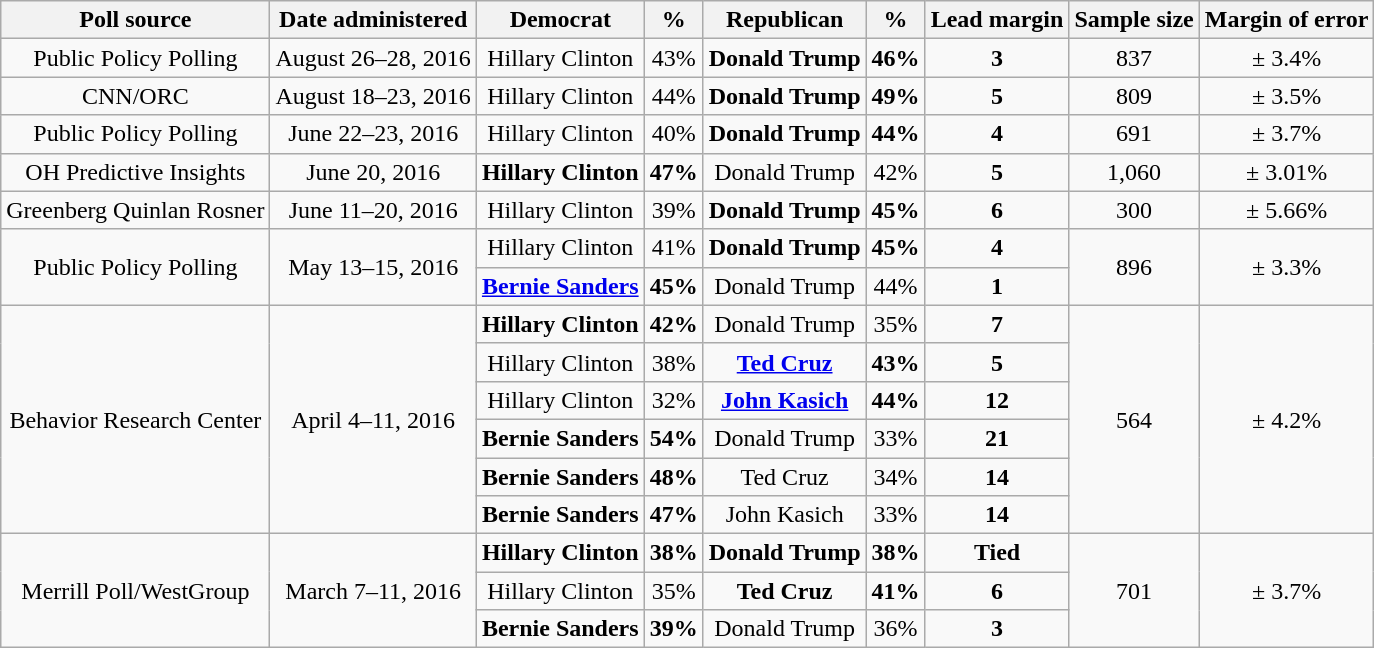<table class="wikitable"  style="text-align:center;">
<tr valign=bottom>
<th>Poll source</th>
<th>Date administered</th>
<th>Democrat</th>
<th>%</th>
<th>Republican</th>
<th>%</th>
<th>Lead margin</th>
<th>Sample size</th>
<th>Margin of error</th>
</tr>
<tr>
<td>Public Policy Polling</td>
<td>August 26–28, 2016</td>
<td>Hillary Clinton</td>
<td align=center>43%</td>
<td><strong>Donald Trump</strong></td>
<td><strong>46%</strong></td>
<td><strong>3</strong></td>
<td>837</td>
<td>± 3.4%</td>
</tr>
<tr>
<td>CNN/ORC</td>
<td>August 18–23, 2016</td>
<td>Hillary Clinton</td>
<td align=center>44%</td>
<td><strong>Donald Trump</strong></td>
<td><strong>49%</strong></td>
<td><strong>5</strong></td>
<td>809</td>
<td>± 3.5%</td>
</tr>
<tr>
<td>Public Policy Polling</td>
<td>June 22–23, 2016</td>
<td>Hillary Clinton</td>
<td align=center>40%</td>
<td><strong>Donald Trump</strong></td>
<td><strong>44%</strong></td>
<td><strong>4</strong></td>
<td>691</td>
<td>± 3.7%</td>
</tr>
<tr>
<td>OH Predictive Insights</td>
<td>June 20, 2016</td>
<td><strong>Hillary Clinton</strong></td>
<td><strong>47%</strong></td>
<td>Donald Trump</td>
<td>42%</td>
<td><strong>5</strong></td>
<td>1,060</td>
<td>± 3.01%</td>
</tr>
<tr>
<td>Greenberg Quinlan Rosner</td>
<td>June 11–20, 2016</td>
<td>Hillary Clinton</td>
<td align=center>39%</td>
<td><strong>Donald Trump</strong></td>
<td><strong>45%</strong></td>
<td><strong>6</strong></td>
<td>300</td>
<td>± 5.66%</td>
</tr>
<tr>
<td rowspan=2>Public Policy Polling</td>
<td rowspan=2>May 13–15, 2016</td>
<td>Hillary Clinton</td>
<td align=center>41%</td>
<td><strong>Donald Trump</strong></td>
<td><strong>45%</strong></td>
<td><strong>4</strong></td>
<td rowspan=2>896</td>
<td rowspan=2>± 3.3%</td>
</tr>
<tr>
<td><strong><a href='#'>Bernie Sanders</a></strong></td>
<td><strong>45%</strong></td>
<td>Donald Trump</td>
<td align=center>44%</td>
<td><strong>1</strong></td>
</tr>
<tr>
<td rowspan=6>Behavior Research Center</td>
<td rowspan=6>April 4–11, 2016</td>
<td><strong>Hillary Clinton</strong></td>
<td><strong>42%</strong></td>
<td>Donald Trump</td>
<td>35%</td>
<td><strong>7</strong></td>
<td rowspan=6>564</td>
<td rowspan=6>± 4.2%</td>
</tr>
<tr>
<td>Hillary Clinton</td>
<td>38%</td>
<td><strong><a href='#'>Ted Cruz</a></strong></td>
<td><strong>43%</strong></td>
<td><strong>5</strong></td>
</tr>
<tr>
<td>Hillary Clinton</td>
<td>32%</td>
<td><strong><a href='#'>John Kasich</a></strong></td>
<td><strong>44%</strong></td>
<td><strong>12</strong></td>
</tr>
<tr>
<td><strong>Bernie Sanders</strong></td>
<td><strong>54%</strong></td>
<td>Donald Trump</td>
<td>33%</td>
<td><strong>21</strong></td>
</tr>
<tr>
<td><strong>Bernie Sanders</strong></td>
<td><strong>48%</strong></td>
<td>Ted Cruz</td>
<td>34%</td>
<td><strong>14</strong></td>
</tr>
<tr>
<td><strong>Bernie Sanders</strong></td>
<td><strong>47%</strong></td>
<td>John Kasich</td>
<td>33%</td>
<td><strong>14</strong></td>
</tr>
<tr>
<td rowspan=3>Merrill Poll/WestGroup</td>
<td rowspan=3>March 7–11, 2016</td>
<td><strong>Hillary Clinton</strong></td>
<td><strong>38%</strong></td>
<td><strong>Donald Trump</strong></td>
<td><strong>38%</strong></td>
<td style="text-align:center;"><strong>Tied</strong></td>
<td rowspan=3>701</td>
<td rowspan=3>± 3.7%</td>
</tr>
<tr>
<td>Hillary Clinton</td>
<td>35%</td>
<td><strong>Ted Cruz</strong></td>
<td><strong>41%</strong></td>
<td><strong>6</strong></td>
</tr>
<tr>
<td><strong>Bernie Sanders</strong></td>
<td><strong>39%</strong></td>
<td>Donald Trump</td>
<td>36%</td>
<td><strong>3</strong></td>
</tr>
</table>
